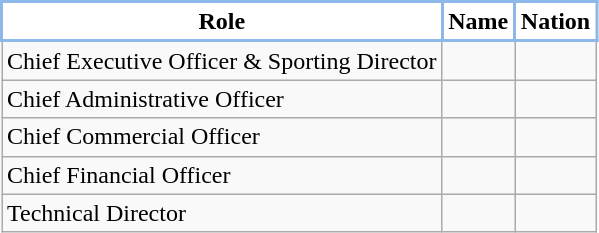<table class="wikitable sortable">
<tr>
<th style="background:#FFFFFF; colour:#15284B; border:2px solid #8DB8E9;" scope="col">Role</th>
<th style="background:#FFFFFF; colour:#15284B; border:2px solid #8DB8E9;" scope="col">Name</th>
<th style="background:#FFFFFF; colour:#15284B; border:2px solid #8DB8E9;" scope="col">Nation</th>
</tr>
<tr>
<td>Chief Executive Officer & Sporting Director</td>
<td></td>
<td></td>
</tr>
<tr>
<td>Chief Administrative Officer</td>
<td></td>
<td></td>
</tr>
<tr>
<td>Chief Commercial Officer</td>
<td></td>
<td></td>
</tr>
<tr>
<td>Chief Financial Officer</td>
<td></td>
<td></td>
</tr>
<tr>
<td>Technical Director</td>
<td></td>
<td></td>
</tr>
</table>
